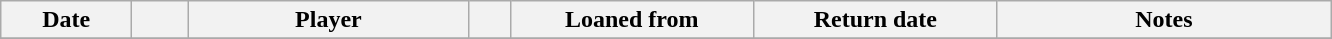<table class="wikitable sortable">
<tr>
<th style="width:80px;">Date</th>
<th style="width:30px;"></th>
<th style="width:180px;">Player</th>
<th style="width:20px;"></th>
<th style="width:155px;">Loaned from</th>
<th style="width:155px;" class="unsortable">Return date</th>
<th style="width:215px;" class="unsortable">Notes</th>
</tr>
<tr>
</tr>
</table>
